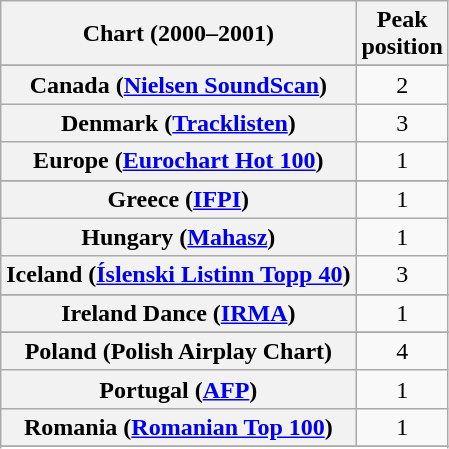<table class="wikitable sortable plainrowheaders" style="text-align:center">
<tr>
<th>Chart (2000–2001)</th>
<th>Peak<br>position</th>
</tr>
<tr>
</tr>
<tr>
</tr>
<tr>
</tr>
<tr>
</tr>
<tr>
</tr>
<tr>
</tr>
<tr>
<th scope="row">Canada (<a href='#'>Nielsen SoundScan</a>)</th>
<td>2</td>
</tr>
<tr>
<th scope="row">Denmark (<a href='#'>Tracklisten</a>)</th>
<td>3</td>
</tr>
<tr>
<th scope="row">Europe (<a href='#'>Eurochart Hot 100</a>)</th>
<td>1</td>
</tr>
<tr>
</tr>
<tr>
</tr>
<tr>
</tr>
<tr>
<th scope="row">Greece (<a href='#'>IFPI</a>)</th>
<td>1</td>
</tr>
<tr>
<th scope="row">Hungary (<a href='#'>Mahasz</a>)</th>
<td>1</td>
</tr>
<tr>
<th scope="row">Iceland (<a href='#'>Íslenski Listinn Topp 40</a>)</th>
<td>3</td>
</tr>
<tr>
</tr>
<tr>
<th scope="row">Ireland Dance (<a href='#'>IRMA</a>)</th>
<td>1</td>
</tr>
<tr>
</tr>
<tr>
</tr>
<tr>
</tr>
<tr>
</tr>
<tr>
</tr>
<tr>
<th scope="row">Poland (Polish Airplay Chart)</th>
<td>4</td>
</tr>
<tr>
<th scope="row">Portugal (<a href='#'>AFP</a>)</th>
<td>1</td>
</tr>
<tr>
<th scope="row">Romania (<a href='#'>Romanian Top 100</a>)</th>
<td>1</td>
</tr>
<tr>
</tr>
<tr>
</tr>
<tr>
</tr>
<tr>
</tr>
<tr>
</tr>
<tr>
</tr>
<tr>
</tr>
<tr>
</tr>
<tr>
</tr>
<tr>
</tr>
</table>
